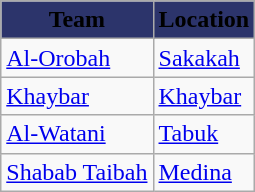<table class="wikitable sortable">
<tr>
<th style="background-color:#2C346B;"><span>Team</span></th>
<th style="background-color:#2C346B;"><span>Location</span></th>
</tr>
<tr>
<td><a href='#'>Al-Orobah</a></td>
<td><a href='#'>Sakakah</a></td>
</tr>
<tr>
<td><a href='#'>Khaybar</a></td>
<td><a href='#'>Khaybar</a></td>
</tr>
<tr>
<td><a href='#'>Al-Watani</a></td>
<td><a href='#'>Tabuk</a></td>
</tr>
<tr>
<td><a href='#'>Shabab Taibah</a></td>
<td><a href='#'>Medina</a></td>
</tr>
</table>
